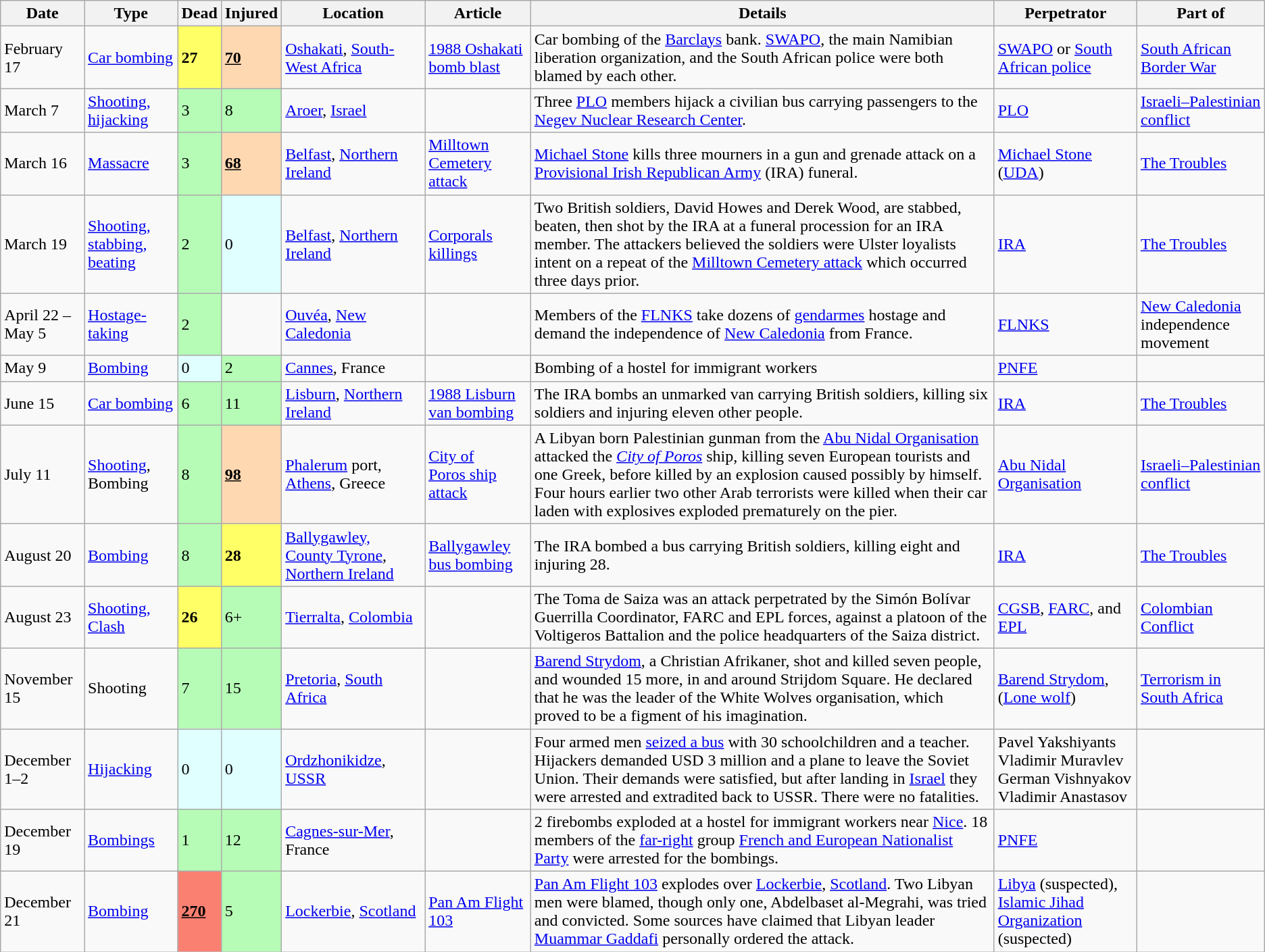<table class="wikitable sortable">
<tr>
<th>Date</th>
<th>Type</th>
<th data-sort-type="number">Dead</th>
<th data-sort-type="number">Injured</th>
<th>Location</th>
<th>Article</th>
<th class="unsortable">Details</th>
<th>Perpetrator</th>
<th>Part of<br></th>
</tr>
<tr>
<td>February 17</td>
<td><a href='#'>Car bombing</a></td>
<td style="background:#FFFF66"><strong>27</strong></td>
<td style="background:#FED8B1"><u><strong>70</strong></u></td>
<td><a href='#'>Oshakati</a>, <a href='#'>South-West Africa</a></td>
<td><a href='#'>1988 Oshakati bomb blast</a></td>
<td>Car bombing of the <a href='#'>Barclays</a> bank. <a href='#'>SWAPO</a>, the main Namibian liberation organization, and the South African police were both blamed by each other.</td>
<td><a href='#'>SWAPO</a> or <a href='#'>South African police</a></td>
<td><a href='#'>South African Border War</a></td>
</tr>
<tr>
<td>March 7</td>
<td><a href='#'>Shooting, hijacking</a></td>
<td style="background:#B6FCB6">3 </td>
<td style="background:#B6FCB6">8</td>
<td><a href='#'>Aroer</a>, <a href='#'>Israel</a></td>
<td></td>
<td>Three <a href='#'>PLO</a> members hijack a civilian bus carrying passengers to the <a href='#'>Negev Nuclear Research Center</a>.</td>
<td><a href='#'>PLO</a></td>
<td><a href='#'>Israeli–Palestinian conflict</a></td>
</tr>
<tr>
<td>March 16</td>
<td><a href='#'>Massacre</a></td>
<td style="background:#B6FCB6">3</td>
<td style="background:#FED8B1"><u><strong>68</strong></u></td>
<td><a href='#'>Belfast</a>, <a href='#'>Northern Ireland</a></td>
<td><a href='#'>Milltown Cemetery attack</a></td>
<td><a href='#'>Michael Stone</a> kills three mourners in a gun and grenade attack on a <a href='#'>Provisional Irish Republican Army</a> (IRA) funeral.</td>
<td><a href='#'>Michael Stone</a> (<a href='#'>UDA</a>)</td>
<td><a href='#'>The Troubles</a></td>
</tr>
<tr>
<td>March 19</td>
<td><a href='#'>Shooting, stabbing, beating</a></td>
<td style="background:#B6FCB6">2</td>
<td style="background:#E0FFFF">0</td>
<td><a href='#'>Belfast</a>, <a href='#'>Northern Ireland</a></td>
<td><a href='#'>Corporals killings</a></td>
<td>Two British soldiers, David Howes and Derek Wood, are stabbed, beaten, then shot by the IRA at a funeral procession for an IRA member. The attackers believed the soldiers were Ulster loyalists intent on a repeat of the <a href='#'>Milltown Cemetery attack</a> which occurred three days prior.</td>
<td><a href='#'>IRA</a></td>
<td><a href='#'>The Troubles</a></td>
</tr>
<tr>
<td>April 22 – May 5</td>
<td><a href='#'>Hostage-taking</a></td>
<td style="background:#B6FCB6">2 </td>
<td></td>
<td><a href='#'>Ouvéa</a>, <a href='#'>New Caledonia</a></td>
<td></td>
<td>Members of the <a href='#'>FLNKS</a> take dozens of <a href='#'>gendarmes</a> hostage and demand the independence of <a href='#'>New Caledonia</a> from France.</td>
<td><a href='#'>FLNKS</a></td>
<td><a href='#'>New Caledonia</a> independence movement</td>
</tr>
<tr>
<td>May 9</td>
<td><a href='#'>Bombing</a></td>
<td style="background:#E0FFFF">0</td>
<td style="background:#B6FCB6">2</td>
<td><a href='#'>Cannes</a>, France</td>
<td></td>
<td>Bombing of a hostel for immigrant workers</td>
<td><a href='#'>PNFE</a></td>
<td></td>
</tr>
<tr>
<td>June 15</td>
<td><a href='#'>Car bombing</a></td>
<td style="background:#B6FCB6">6</td>
<td style="background:#B6FCB6">11</td>
<td><a href='#'>Lisburn</a>, <a href='#'>Northern Ireland</a></td>
<td><a href='#'>1988 Lisburn van bombing</a></td>
<td>The IRA bombs an unmarked van carrying British soldiers, killing six soldiers and injuring eleven other people.</td>
<td><a href='#'>IRA</a></td>
<td><a href='#'>The Troubles</a></td>
</tr>
<tr>
<td>July 11</td>
<td><a href='#'>Shooting</a>, Bombing</td>
<td style="background:#B6FCB6">8 </td>
<td style="background:#FED8B1"><u><strong>98</strong></u></td>
<td><a href='#'>Phalerum</a> port, <a href='#'>Athens</a>, Greece</td>
<td><a href='#'>City of Poros ship attack</a></td>
<td>A Libyan born Palestinian gunman from the <a href='#'>Abu Nidal Organisation</a> attacked the <em><a href='#'>City of Poros</a></em> ship, killing seven European tourists and one Greek, before killed by an explosion caused possibly by himself. Four hours earlier two other Arab terrorists were killed when their car laden with explosives exploded prematurely on the pier.</td>
<td><a href='#'>Abu Nidal Organisation</a></td>
<td><a href='#'>Israeli–Palestinian conflict</a></td>
</tr>
<tr>
<td>August 20</td>
<td><a href='#'>Bombing</a></td>
<td style="background:#B6FCB6">8</td>
<td style="background:#FFFF66"><strong>28</strong></td>
<td><a href='#'>Ballygawley, County Tyrone</a>, <a href='#'>Northern Ireland</a></td>
<td><a href='#'>Ballygawley bus bombing</a></td>
<td>The IRA bombed a bus carrying British soldiers, killing eight and injuring 28.</td>
<td><a href='#'>IRA</a></td>
<td><a href='#'>The Troubles</a></td>
</tr>
<tr>
<td>August 23</td>
<td><a href='#'>Shooting, Clash</a></td>
<td style="background:#FFFF66"><strong>26 </strong></td>
<td style="background:#B6FCB6">6+</td>
<td><a href='#'>Tierralta</a>, <a href='#'>Colombia</a></td>
<td></td>
<td>The Toma de Saiza was an attack perpetrated by the Simón Bolívar Guerrilla Coordinator, FARC and EPL forces, against a platoon of the Voltigeros Battalion and the police headquarters of the Saiza district.</td>
<td><a href='#'>CGSB</a>, <a href='#'>FARC</a>, and <a href='#'>EPL</a></td>
<td><a href='#'>Colombian Conflict</a></td>
</tr>
<tr>
<td>November 15</td>
<td>Shooting</td>
<td style="background:#B6FCB6">7</td>
<td style="background:#B6FCB6">15</td>
<td><a href='#'>Pretoria</a>, <a href='#'>South Africa</a></td>
<td></td>
<td><a href='#'>Barend Strydom</a>, a Christian Afrikaner, shot and killed seven people, and wounded 15 more, in and around Strijdom Square. He declared that he was the leader of the White Wolves organisation, which proved to be a figment of his imagination.</td>
<td><a href='#'>Barend Strydom</a>, (<a href='#'>Lone wolf</a>)</td>
<td><a href='#'>Terrorism in South Africa</a></td>
</tr>
<tr>
<td>December 1–2</td>
<td><a href='#'>Hijacking</a></td>
<td style="background:#E0FFFF">0</td>
<td style="background:#E0FFFF">0</td>
<td><a href='#'>Ordzhonikidze</a>, <a href='#'>USSR</a></td>
<td></td>
<td>Four armed men <a href='#'>seized a bus</a> with 30 schoolchildren and a teacher. Hijackers demanded USD 3 million and a plane to leave the Soviet Union. Their demands were satisfied, but after landing in <a href='#'>Israel</a> they were arrested and extradited back to USSR. There were no fatalities.</td>
<td>Pavel Yakshiyants <br> Vladimir Muravlev <br> German Vishnyakov <br> Vladimir Anastasov</td>
<td></td>
</tr>
<tr>
<td>December 19</td>
<td><a href='#'>Bombings</a></td>
<td style="background:#B6FCB6">1</td>
<td style="background:#B6FCB6">12</td>
<td><a href='#'>Cagnes-sur-Mer</a>, France</td>
<td></td>
<td>2 firebombs exploded at a hostel for immigrant workers near <a href='#'>Nice</a>. 18 members of the <a href='#'>far-right</a> group <a href='#'>French and European Nationalist Party</a> were arrested for the bombings.</td>
<td><a href='#'>PNFE</a></td>
<td></td>
</tr>
<tr>
<td>December 21</td>
<td><a href='#'>Bombing</a></td>
<td style="background:#FA8072"><u><strong>270</strong></u></td>
<td style="background:#B6FCB6">5</td>
<td><a href='#'>Lockerbie</a>, <a href='#'>Scotland</a></td>
<td><a href='#'>Pan Am Flight 103</a></td>
<td><a href='#'>Pan Am Flight 103</a> explodes over <a href='#'>Lockerbie</a>, <a href='#'>Scotland</a>. Two Libyan men were blamed, though only one, Abdelbaset al-Megrahi, was tried and convicted. Some sources have claimed that Libyan leader <a href='#'>Muammar Gaddafi</a> personally ordered the attack.</td>
<td><a href='#'>Libya</a> (suspected), <a href='#'>Islamic Jihad Organization</a> (suspected)</td>
<td></td>
</tr>
</table>
